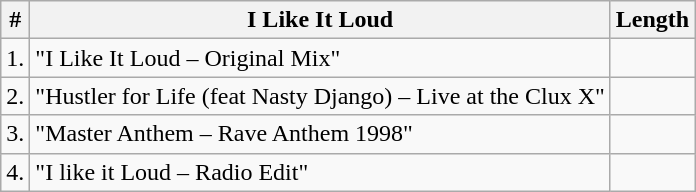<table class="wikitable">
<tr>
<th>#</th>
<th>I Like It Loud</th>
<th>Length</th>
</tr>
<tr>
<td>1.</td>
<td>"I Like It Loud – Original Mix"</td>
<td></td>
</tr>
<tr>
<td>2.</td>
<td>"Hustler for Life (feat Nasty Django) – Live at the Clux X"</td>
<td></td>
</tr>
<tr>
<td>3.</td>
<td>"Master Anthem – Rave Anthem 1998"</td>
<td></td>
</tr>
<tr>
<td>4.</td>
<td>"I like it Loud – Radio Edit"</td>
<td></td>
</tr>
</table>
